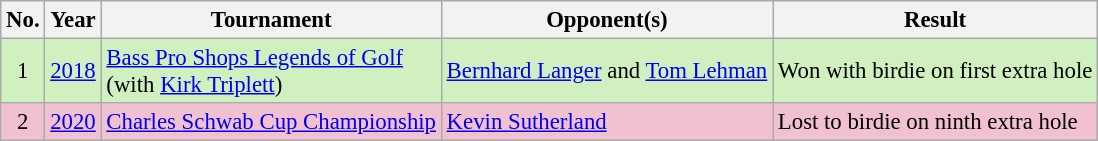<table class="wikitable" style="font-size:95%;">
<tr>
<th>No.</th>
<th>Year</th>
<th>Tournament</th>
<th>Opponent(s)</th>
<th>Result</th>
</tr>
<tr style="background:#D0F0C0;">
<td align=center>1</td>
<td><a href='#'>2018</a></td>
<td><a href='#'>Bass Pro Shops Legends of Golf</a><br>(with  <a href='#'>Kirk Triplett</a>)</td>
<td> <a href='#'>Bernhard Langer</a> and  <a href='#'>Tom Lehman</a></td>
<td>Won with birdie on first extra hole</td>
</tr>
<tr style="background:#F2C1D1;">
<td align=center>2</td>
<td><a href='#'>2020</a></td>
<td><a href='#'>Charles Schwab Cup Championship</a></td>
<td> <a href='#'>Kevin Sutherland</a></td>
<td>Lost to birdie on ninth extra hole</td>
</tr>
</table>
